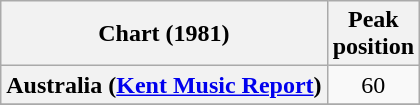<table class="wikitable sortable plainrowheaders" style="text-align:center">
<tr>
<th>Chart (1981)</th>
<th>Peak<br>position</th>
</tr>
<tr>
<th scope="row">Australia (<a href='#'>Kent Music Report</a>)</th>
<td>60</td>
</tr>
<tr>
</tr>
</table>
